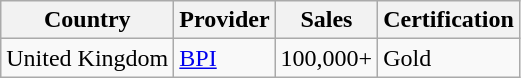<table class="wikitable">
<tr>
<th>Country</th>
<th>Provider</th>
<th>Sales</th>
<th>Certification</th>
</tr>
<tr>
<td>United Kingdom</td>
<td><a href='#'>BPI</a></td>
<td>100,000+</td>
<td>Gold</td>
</tr>
</table>
